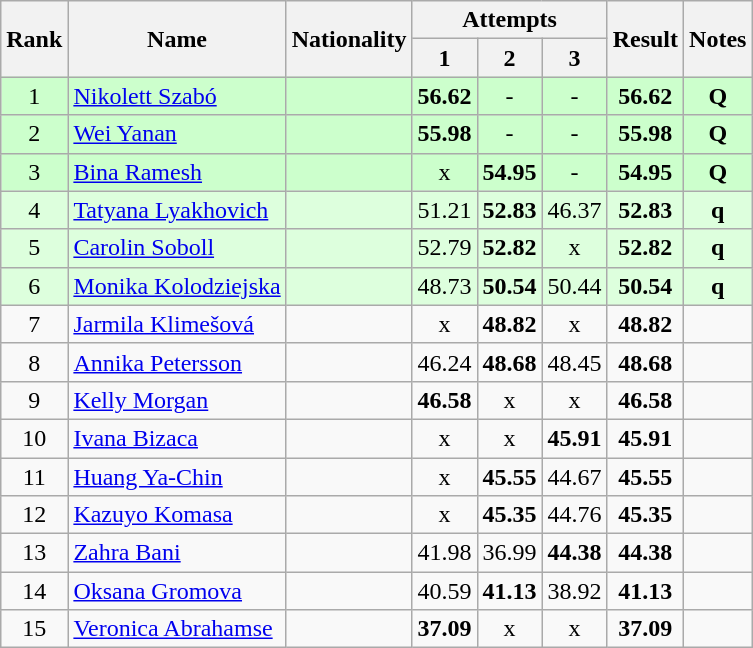<table class="wikitable sortable" style="text-align:center">
<tr>
<th rowspan=2>Rank</th>
<th rowspan=2>Name</th>
<th rowspan=2>Nationality</th>
<th colspan=3>Attempts</th>
<th rowspan=2>Result</th>
<th rowspan=2>Notes</th>
</tr>
<tr>
<th>1</th>
<th>2</th>
<th>3</th>
</tr>
<tr bgcolor=ccffcc>
<td>1</td>
<td align=left><a href='#'>Nikolett Szabó</a></td>
<td align=left></td>
<td><strong>56.62</strong></td>
<td>-</td>
<td>-</td>
<td><strong>56.62</strong></td>
<td><strong>Q</strong></td>
</tr>
<tr bgcolor=ccffcc>
<td>2</td>
<td align=left><a href='#'>Wei Yanan</a></td>
<td align=left></td>
<td><strong>55.98</strong></td>
<td>-</td>
<td>-</td>
<td><strong>55.98</strong></td>
<td><strong>Q</strong></td>
</tr>
<tr bgcolor=ccffcc>
<td>3</td>
<td align=left><a href='#'>Bina Ramesh</a></td>
<td align=left></td>
<td>x</td>
<td><strong>54.95</strong></td>
<td>-</td>
<td><strong>54.95</strong></td>
<td><strong>Q</strong></td>
</tr>
<tr bgcolor=ddffdd>
<td>4</td>
<td align=left><a href='#'>Tatyana Lyakhovich</a></td>
<td align=left></td>
<td>51.21</td>
<td><strong>52.83</strong></td>
<td>46.37</td>
<td><strong>52.83</strong></td>
<td><strong>q</strong></td>
</tr>
<tr bgcolor=ddffdd>
<td>5</td>
<td align=left><a href='#'>Carolin Soboll</a></td>
<td align=left></td>
<td>52.79</td>
<td><strong>52.82</strong></td>
<td>x</td>
<td><strong>52.82</strong></td>
<td><strong>q</strong></td>
</tr>
<tr bgcolor=ddffdd>
<td>6</td>
<td align=left><a href='#'>Monika Kolodziejska</a></td>
<td align=left></td>
<td>48.73</td>
<td><strong>50.54</strong></td>
<td>50.44</td>
<td><strong>50.54</strong></td>
<td><strong>q</strong></td>
</tr>
<tr>
<td>7</td>
<td align=left><a href='#'>Jarmila Klimešová</a></td>
<td align=left></td>
<td>x</td>
<td><strong>48.82</strong></td>
<td>x</td>
<td><strong>48.82</strong></td>
<td></td>
</tr>
<tr>
<td>8</td>
<td align=left><a href='#'>Annika Petersson</a></td>
<td align=left></td>
<td>46.24</td>
<td><strong>48.68</strong></td>
<td>48.45</td>
<td><strong>48.68</strong></td>
<td></td>
</tr>
<tr>
<td>9</td>
<td align=left><a href='#'>Kelly Morgan</a></td>
<td align=left></td>
<td><strong>46.58</strong></td>
<td>x</td>
<td>x</td>
<td><strong>46.58</strong></td>
<td></td>
</tr>
<tr>
<td>10</td>
<td align=left><a href='#'>Ivana Bizaca</a></td>
<td align=left></td>
<td>x</td>
<td>x</td>
<td><strong>45.91</strong></td>
<td><strong>45.91</strong></td>
<td></td>
</tr>
<tr>
<td>11</td>
<td align=left><a href='#'>Huang Ya-Chin</a></td>
<td align=left></td>
<td>x</td>
<td><strong>45.55</strong></td>
<td>44.67</td>
<td><strong>45.55</strong></td>
<td></td>
</tr>
<tr>
<td>12</td>
<td align=left><a href='#'>Kazuyo Komasa</a></td>
<td align=left></td>
<td>x</td>
<td><strong>45.35</strong></td>
<td>44.76</td>
<td><strong>45.35</strong></td>
<td></td>
</tr>
<tr>
<td>13</td>
<td align=left><a href='#'>Zahra Bani</a></td>
<td align=left></td>
<td>41.98</td>
<td>36.99</td>
<td><strong>44.38</strong></td>
<td><strong>44.38</strong></td>
<td></td>
</tr>
<tr>
<td>14</td>
<td align=left><a href='#'>Oksana Gromova</a></td>
<td align=left></td>
<td>40.59</td>
<td><strong>41.13</strong></td>
<td>38.92</td>
<td><strong>41.13</strong></td>
<td></td>
</tr>
<tr>
<td>15</td>
<td align=left><a href='#'>Veronica Abrahamse</a></td>
<td align=left></td>
<td><strong>37.09</strong></td>
<td>x</td>
<td>x</td>
<td><strong>37.09</strong></td>
<td></td>
</tr>
</table>
